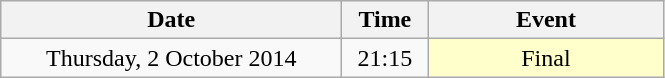<table class = "wikitable" style="text-align:center;">
<tr>
<th width=220>Date</th>
<th width=50>Time</th>
<th width=150>Event</th>
</tr>
<tr>
<td>Thursday, 2 October 2014</td>
<td>21:15</td>
<td bgcolor=ffffcc>Final</td>
</tr>
</table>
